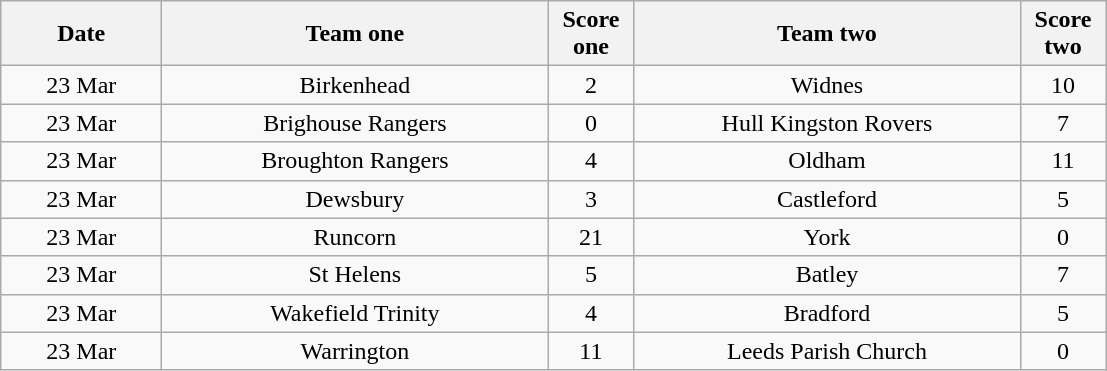<table class="wikitable" style="text-align: center">
<tr>
<th width=100>Date</th>
<th width=250>Team one</th>
<th width=50>Score one</th>
<th width=250>Team two</th>
<th width=50>Score two</th>
</tr>
<tr>
<td>23 Mar</td>
<td>Birkenhead</td>
<td>2</td>
<td>Widnes</td>
<td>10</td>
</tr>
<tr>
<td>23 Mar</td>
<td>Brighouse Rangers</td>
<td>0</td>
<td>Hull Kingston Rovers</td>
<td>7</td>
</tr>
<tr>
<td>23 Mar</td>
<td>Broughton Rangers</td>
<td>4</td>
<td>Oldham</td>
<td>11</td>
</tr>
<tr>
<td>23 Mar</td>
<td>Dewsbury</td>
<td>3</td>
<td>Castleford</td>
<td>5</td>
</tr>
<tr>
<td>23 Mar</td>
<td>Runcorn</td>
<td>21</td>
<td>York</td>
<td>0</td>
</tr>
<tr>
<td>23 Mar</td>
<td>St Helens</td>
<td>5</td>
<td>Batley</td>
<td>7</td>
</tr>
<tr>
<td>23 Mar</td>
<td>Wakefield Trinity</td>
<td>4</td>
<td>Bradford</td>
<td>5</td>
</tr>
<tr>
<td>23 Mar</td>
<td>Warrington</td>
<td>11</td>
<td>Leeds Parish Church</td>
<td>0</td>
</tr>
</table>
